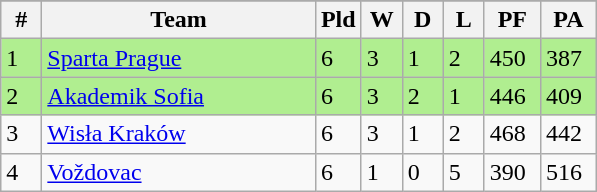<table class=wikitable>
<tr align=center>
</tr>
<tr>
<th width=20>#</th>
<th width=175>Team</th>
<th width=20>Pld</th>
<th width=20>W</th>
<th width=20>D</th>
<th width=20>L</th>
<th width=30>PF</th>
<th width=30>PA</th>
</tr>
<tr bgcolor=B0EE90>
<td>1</td>
<td align="left"> <a href='#'>Sparta Prague</a></td>
<td>6</td>
<td>3</td>
<td>1</td>
<td>2</td>
<td>450</td>
<td>387</td>
</tr>
<tr bgcolor=B0EE90>
<td>2</td>
<td align="left"> <a href='#'>Akademik Sofia</a></td>
<td>6</td>
<td>3</td>
<td>2</td>
<td>1</td>
<td>446</td>
<td>409</td>
</tr>
<tr>
<td>3</td>
<td align="left"> <a href='#'>Wisła Kraków</a></td>
<td>6</td>
<td>3</td>
<td>1</td>
<td>2</td>
<td>468</td>
<td>442</td>
</tr>
<tr>
<td>4</td>
<td align="left"> <a href='#'>Voždovac</a></td>
<td>6</td>
<td>1</td>
<td>0</td>
<td>5</td>
<td>390</td>
<td>516</td>
</tr>
</table>
